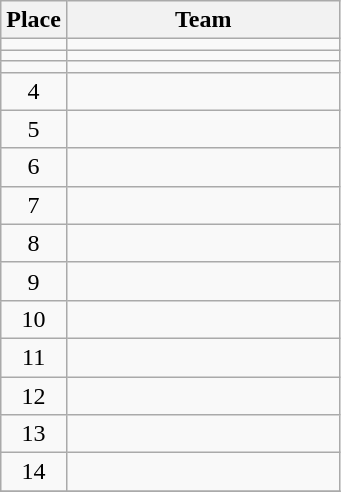<table class="wikitable" style="text-align:center;">
<tr>
<th width=30>Place</th>
<th width=175>Team</th>
</tr>
<tr>
<td></td>
<td align="left"></td>
</tr>
<tr>
<td></td>
<td align="left"></td>
</tr>
<tr>
<td></td>
<td align="left"></td>
</tr>
<tr>
<td>4</td>
<td align="left"></td>
</tr>
<tr>
<td>5</td>
<td align="left"></td>
</tr>
<tr>
<td>6</td>
<td align="left"></td>
</tr>
<tr>
<td>7</td>
<td align="left"></td>
</tr>
<tr>
<td>8</td>
<td align="left"></td>
</tr>
<tr>
<td>9</td>
<td align="left"></td>
</tr>
<tr>
<td>10</td>
<td align="left"></td>
</tr>
<tr>
<td>11</td>
<td align="left"></td>
</tr>
<tr>
<td>12</td>
<td align="left"></td>
</tr>
<tr>
<td>13</td>
<td align="left"></td>
</tr>
<tr>
<td>14</td>
<td align="left"></td>
</tr>
<tr>
</tr>
</table>
